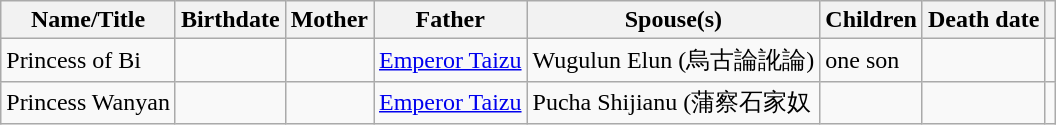<table class="wikitable">
<tr>
<th>Name/Title</th>
<th>Birthdate</th>
<th>Mother</th>
<th>Father</th>
<th>Spouse(s)</th>
<th>Children</th>
<th>Death date</th>
<th></th>
</tr>
<tr>
<td>Princess of Bi</td>
<td></td>
<td></td>
<td><a href='#'>Emperor Taizu</a></td>
<td>Wugulun Elun (烏古論訛論)</td>
<td>one son</td>
<td></td>
<td></td>
</tr>
<tr>
<td>Princess Wanyan</td>
<td></td>
<td></td>
<td><a href='#'>Emperor Taizu</a></td>
<td>Pucha Shijianu (蒲察石家奴</td>
<td></td>
<td></td>
<td></td>
</tr>
</table>
